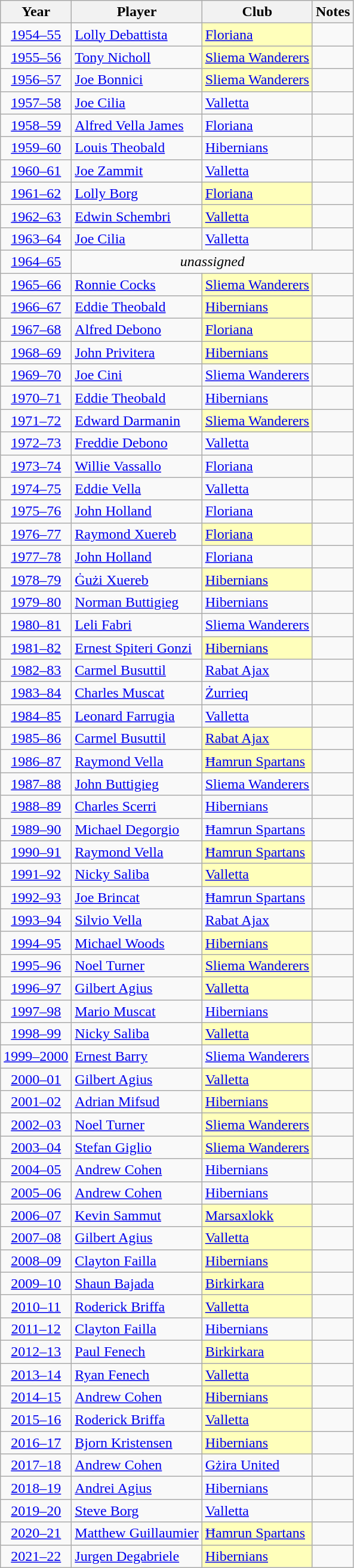<table class="sortable wikitable" style="text-align: center;">
<tr>
<th>Year</th>
<th>Player</th>
<th>Club</th>
<th>Notes</th>
</tr>
<tr>
<td><a href='#'>1954–55</a></td>
<td align=left><a href='#'>Lolly Debattista</a></td>
<td align=left style="background:#ffb"><a href='#'>Floriana</a></td>
<td></td>
</tr>
<tr>
<td><a href='#'>1955–56</a></td>
<td align=left><a href='#'>Tony Nicholl</a></td>
<td align=left style="background:#ffb"><a href='#'>Sliema Wanderers</a></td>
<td></td>
</tr>
<tr>
<td><a href='#'>1956–57</a></td>
<td align=left><a href='#'>Joe Bonnici</a></td>
<td align=left style="background:#ffb"><a href='#'>Sliema Wanderers</a></td>
<td></td>
</tr>
<tr>
<td><a href='#'>1957–58</a></td>
<td align=left><a href='#'>Joe Cilia</a></td>
<td align=left><a href='#'>Valletta</a></td>
<td></td>
</tr>
<tr>
<td><a href='#'>1958–59</a></td>
<td align=left><a href='#'>Alfred Vella James</a></td>
<td align=left><a href='#'>Floriana</a></td>
<td></td>
</tr>
<tr>
<td><a href='#'>1959–60</a></td>
<td align=left><a href='#'>Louis Theobald</a></td>
<td align=left><a href='#'>Hibernians</a></td>
<td></td>
</tr>
<tr>
<td><a href='#'>1960–61</a></td>
<td align=left><a href='#'>Joe Zammit</a></td>
<td align=left><a href='#'>Valletta</a></td>
<td></td>
</tr>
<tr>
<td><a href='#'>1961–62</a></td>
<td align=left><a href='#'>Lolly Borg</a></td>
<td align=left style="background:#ffb"><a href='#'>Floriana</a></td>
<td></td>
</tr>
<tr>
<td><a href='#'>1962–63</a></td>
<td align=left><a href='#'>Edwin Schembri</a></td>
<td align=left style="background:#ffb"><a href='#'>Valletta</a></td>
<td></td>
</tr>
<tr>
<td><a href='#'>1963–64</a></td>
<td align=left><a href='#'>Joe Cilia</a> </td>
<td align=left><a href='#'>Valletta</a></td>
<td></td>
</tr>
<tr>
<td><a href='#'>1964–65</a></td>
<td colspan=3 align=center><em>unassigned</em></td>
</tr>
<tr>
<td><a href='#'>1965–66</a></td>
<td align=left><a href='#'>Ronnie Cocks</a></td>
<td align=left style="background:#ffb"><a href='#'>Sliema Wanderers</a></td>
<td></td>
</tr>
<tr>
<td><a href='#'>1966–67</a></td>
<td align=left><a href='#'>Eddie Theobald</a></td>
<td align=left style="background:#ffb"><a href='#'>Hibernians</a></td>
<td></td>
</tr>
<tr>
<td><a href='#'>1967–68</a></td>
<td align=left><a href='#'>Alfred Debono</a></td>
<td align=left style="background:#ffb"><a href='#'>Floriana</a></td>
<td></td>
</tr>
<tr>
<td><a href='#'>1968–69</a></td>
<td align=left><a href='#'>John Privitera</a></td>
<td align=left style="background:#ffb"><a href='#'>Hibernians</a></td>
<td></td>
</tr>
<tr>
<td><a href='#'>1969–70</a></td>
<td align=left><a href='#'>Joe Cini</a></td>
<td align=left><a href='#'>Sliema Wanderers</a></td>
<td></td>
</tr>
<tr>
<td><a href='#'>1970–71</a></td>
<td align=left><a href='#'>Eddie Theobald</a> </td>
<td align=left><a href='#'>Hibernians</a></td>
<td></td>
</tr>
<tr>
<td><a href='#'>1971–72</a></td>
<td align=left><a href='#'>Edward Darmanin</a></td>
<td align=left style="background:#ffb"><a href='#'>Sliema Wanderers</a></td>
<td></td>
</tr>
<tr>
<td><a href='#'>1972–73</a></td>
<td align=left><a href='#'>Freddie Debono</a></td>
<td align=left><a href='#'>Valletta</a></td>
<td></td>
</tr>
<tr>
<td><a href='#'>1973–74</a></td>
<td align=left><a href='#'>Willie Vassallo</a></td>
<td align=left><a href='#'>Floriana</a></td>
<td></td>
</tr>
<tr>
<td><a href='#'>1974–75</a></td>
<td align=left><a href='#'>Eddie Vella</a></td>
<td align=left><a href='#'>Valletta</a></td>
<td></td>
</tr>
<tr>
<td><a href='#'>1975–76</a></td>
<td align=left><a href='#'>John Holland</a></td>
<td align=left><a href='#'>Floriana</a></td>
<td></td>
</tr>
<tr>
<td><a href='#'>1976–77</a></td>
<td align=left><a href='#'>Raymond Xuereb</a></td>
<td align=left style="background:#ffb"><a href='#'>Floriana</a></td>
<td></td>
</tr>
<tr>
<td><a href='#'>1977–78</a></td>
<td align=left><a href='#'>John Holland</a> </td>
<td align=left><a href='#'>Floriana</a></td>
<td></td>
</tr>
<tr>
<td><a href='#'>1978–79</a></td>
<td align=left><a href='#'>Ġużi Xuereb</a></td>
<td align=left style="background:#ffb"><a href='#'>Hibernians</a></td>
<td></td>
</tr>
<tr>
<td><a href='#'>1979–80</a></td>
<td align=left><a href='#'>Norman Buttigieg</a></td>
<td align=left><a href='#'>Hibernians</a></td>
<td></td>
</tr>
<tr>
<td><a href='#'>1980–81</a></td>
<td align=left><a href='#'>Leli Fabri</a></td>
<td align=left><a href='#'>Sliema Wanderers</a></td>
<td></td>
</tr>
<tr>
<td><a href='#'>1981–82</a></td>
<td align=left><a href='#'>Ernest Spiteri Gonzi</a></td>
<td align=left style="background:#ffb"><a href='#'>Hibernians</a></td>
<td></td>
</tr>
<tr>
<td><a href='#'>1982–83</a></td>
<td align=left><a href='#'>Carmel Busuttil</a></td>
<td align=left><a href='#'>Rabat Ajax</a></td>
<td></td>
</tr>
<tr>
<td><a href='#'>1983–84</a></td>
<td align=left><a href='#'>Charles Muscat</a></td>
<td align=left><a href='#'>Żurrieq</a></td>
<td></td>
</tr>
<tr>
<td><a href='#'>1984–85</a></td>
<td align=left><a href='#'>Leonard Farrugia</a></td>
<td align=left><a href='#'>Valletta</a></td>
<td></td>
</tr>
<tr>
<td><a href='#'>1985–86</a></td>
<td align=left><a href='#'>Carmel Busuttil</a> </td>
<td align=left style="background:#ffb"><a href='#'>Rabat Ajax</a></td>
<td></td>
</tr>
<tr>
<td><a href='#'>1986–87</a></td>
<td align=left><a href='#'>Raymond Vella</a></td>
<td align=left style="background:#ffb"><a href='#'>Ħamrun Spartans</a></td>
<td></td>
</tr>
<tr>
<td><a href='#'>1987–88</a></td>
<td align=left><a href='#'>John Buttigieg</a></td>
<td align=left><a href='#'>Sliema Wanderers</a></td>
<td></td>
</tr>
<tr>
<td><a href='#'>1988–89</a></td>
<td align=left><a href='#'>Charles Scerri</a></td>
<td align=left><a href='#'>Hibernians</a></td>
<td></td>
</tr>
<tr>
<td><a href='#'>1989–90</a></td>
<td align=left><a href='#'>Michael Degorgio</a></td>
<td align=left><a href='#'>Ħamrun Spartans</a></td>
<td></td>
</tr>
<tr>
<td><a href='#'>1990–91</a></td>
<td align=left><a href='#'>Raymond Vella</a> </td>
<td align=left style="background:#ffb"><a href='#'>Ħamrun Spartans</a></td>
<td></td>
</tr>
<tr>
<td><a href='#'>1991–92</a></td>
<td align=left><a href='#'>Nicky Saliba</a></td>
<td align=left style="background:#ffb"><a href='#'>Valletta</a></td>
<td></td>
</tr>
<tr>
<td><a href='#'>1992–93</a></td>
<td align=left><a href='#'>Joe Brincat</a></td>
<td align=left><a href='#'>Ħamrun Spartans</a></td>
<td></td>
</tr>
<tr>
<td><a href='#'>1993–94</a></td>
<td align=left><a href='#'>Silvio Vella</a></td>
<td align=left><a href='#'>Rabat Ajax</a></td>
<td></td>
</tr>
<tr>
<td><a href='#'>1994–95</a></td>
<td align=left><a href='#'>Michael Woods</a></td>
<td align=left style="background:#ffb"><a href='#'>Hibernians</a></td>
<td></td>
</tr>
<tr>
<td><a href='#'>1995–96</a></td>
<td align=left><a href='#'>Noel Turner</a></td>
<td align=left style="background:#ffb"><a href='#'>Sliema Wanderers</a></td>
<td></td>
</tr>
<tr>
<td><a href='#'>1996–97</a></td>
<td align=left><a href='#'>Gilbert Agius</a></td>
<td align=left style="background:#ffb"><a href='#'>Valletta</a></td>
<td></td>
</tr>
<tr>
<td><a href='#'>1997–98</a></td>
<td align=left><a href='#'>Mario Muscat</a></td>
<td align=left><a href='#'>Hibernians</a></td>
<td></td>
</tr>
<tr>
<td><a href='#'>1998–99</a></td>
<td align=left><a href='#'>Nicky Saliba</a> </td>
<td align=left style="background:#ffb"><a href='#'>Valletta</a></td>
<td></td>
</tr>
<tr>
<td><a href='#'>1999–2000</a></td>
<td align=left><a href='#'>Ernest Barry</a></td>
<td align=left><a href='#'>Sliema Wanderers</a></td>
<td></td>
</tr>
<tr>
<td><a href='#'>2000–01</a></td>
<td align=left><a href='#'>Gilbert Agius</a> </td>
<td align=left style="background:#ffb"><a href='#'>Valletta</a></td>
<td></td>
</tr>
<tr>
<td><a href='#'>2001–02</a></td>
<td align=left><a href='#'>Adrian Mifsud</a></td>
<td align=left style="background:#ffb"><a href='#'>Hibernians</a></td>
<td></td>
</tr>
<tr>
<td><a href='#'>2002–03</a></td>
<td align=left><a href='#'>Noel Turner</a> </td>
<td align=left style="background:#ffb"><a href='#'>Sliema Wanderers</a></td>
<td></td>
</tr>
<tr>
<td><a href='#'>2003–04</a></td>
<td align=left><a href='#'>Stefan Giglio</a></td>
<td align=left style="background:#ffb"><a href='#'>Sliema Wanderers</a></td>
<td></td>
</tr>
<tr>
<td><a href='#'>2004–05</a></td>
<td align=left><a href='#'>Andrew Cohen</a></td>
<td align=left><a href='#'>Hibernians</a></td>
<td></td>
</tr>
<tr>
<td><a href='#'>2005–06</a></td>
<td align=left><a href='#'>Andrew Cohen</a> </td>
<td align=left><a href='#'>Hibernians</a></td>
<td></td>
</tr>
<tr>
<td><a href='#'>2006–07</a></td>
<td align=left><a href='#'>Kevin Sammut</a></td>
<td align=left style="background:#ffb"><a href='#'>Marsaxlokk</a></td>
<td></td>
</tr>
<tr>
<td><a href='#'>2007–08</a></td>
<td align=left><a href='#'>Gilbert Agius</a> </td>
<td align=left style="background:#ffb"><a href='#'>Valletta</a></td>
<td></td>
</tr>
<tr>
<td><a href='#'>2008–09</a></td>
<td align=left><a href='#'>Clayton Failla</a></td>
<td align=left style="background:#ffb"><a href='#'>Hibernians</a></td>
<td></td>
</tr>
<tr>
<td><a href='#'>2009–10</a></td>
<td align=left><a href='#'>Shaun Bajada</a></td>
<td align=left style="background:#ffb"><a href='#'>Birkirkara</a></td>
<td></td>
</tr>
<tr>
<td><a href='#'>2010–11</a></td>
<td align=left><a href='#'>Roderick Briffa</a></td>
<td align=left style="background:#ffb"><a href='#'>Valletta</a></td>
<td></td>
</tr>
<tr>
<td><a href='#'>2011–12</a></td>
<td align=left><a href='#'>Clayton Failla</a> </td>
<td align=left><a href='#'>Hibernians</a></td>
<td></td>
</tr>
<tr>
<td><a href='#'>2012–13</a></td>
<td align=left><a href='#'>Paul Fenech</a></td>
<td align=left style="background:#ffb"><a href='#'>Birkirkara</a></td>
<td></td>
</tr>
<tr>
<td><a href='#'>2013–14</a></td>
<td align=left><a href='#'>Ryan Fenech</a></td>
<td align=left style="background:#ffb"><a href='#'>Valletta</a></td>
<td></td>
</tr>
<tr>
<td><a href='#'>2014–15</a></td>
<td align=left><a href='#'>Andrew Cohen</a> </td>
<td align=left style="background:#ffb"><a href='#'>Hibernians</a></td>
<td></td>
</tr>
<tr>
<td><a href='#'>2015–16</a></td>
<td align=left><a href='#'>Roderick Briffa</a> </td>
<td align=left style="background:#ffb"><a href='#'>Valletta</a></td>
<td></td>
</tr>
<tr>
<td><a href='#'>2016–17</a></td>
<td align=left><a href='#'>Bjorn Kristensen</a></td>
<td align=left style="background:#ffb"><a href='#'>Hibernians</a></td>
<td></td>
</tr>
<tr>
<td><a href='#'>2017–18</a></td>
<td align=left><a href='#'>Andrew Cohen</a> </td>
<td align=left><a href='#'>Gżira United</a></td>
<td></td>
</tr>
<tr>
<td><a href='#'>2018–19</a></td>
<td align=left><a href='#'>Andrei Agius</a></td>
<td align=left><a href='#'>Hibernians</a></td>
<td></td>
</tr>
<tr>
<td><a href='#'>2019–20</a></td>
<td align=left><a href='#'>Steve Borg</a></td>
<td align=left><a href='#'>Valletta</a></td>
<td></td>
</tr>
<tr>
<td><a href='#'>2020–21</a></td>
<td align=left><a href='#'>Matthew Guillaumier</a></td>
<td align=left style="background:#ffb"><a href='#'>Ħamrun Spartans</a></td>
<td></td>
</tr>
<tr>
<td><a href='#'>2021–22</a></td>
<td align=left><a href='#'>Jurgen Degabriele</a></td>
<td align=left style="background:#ffb"><a href='#'>Hibernians</a></td>
<td></td>
</tr>
</table>
